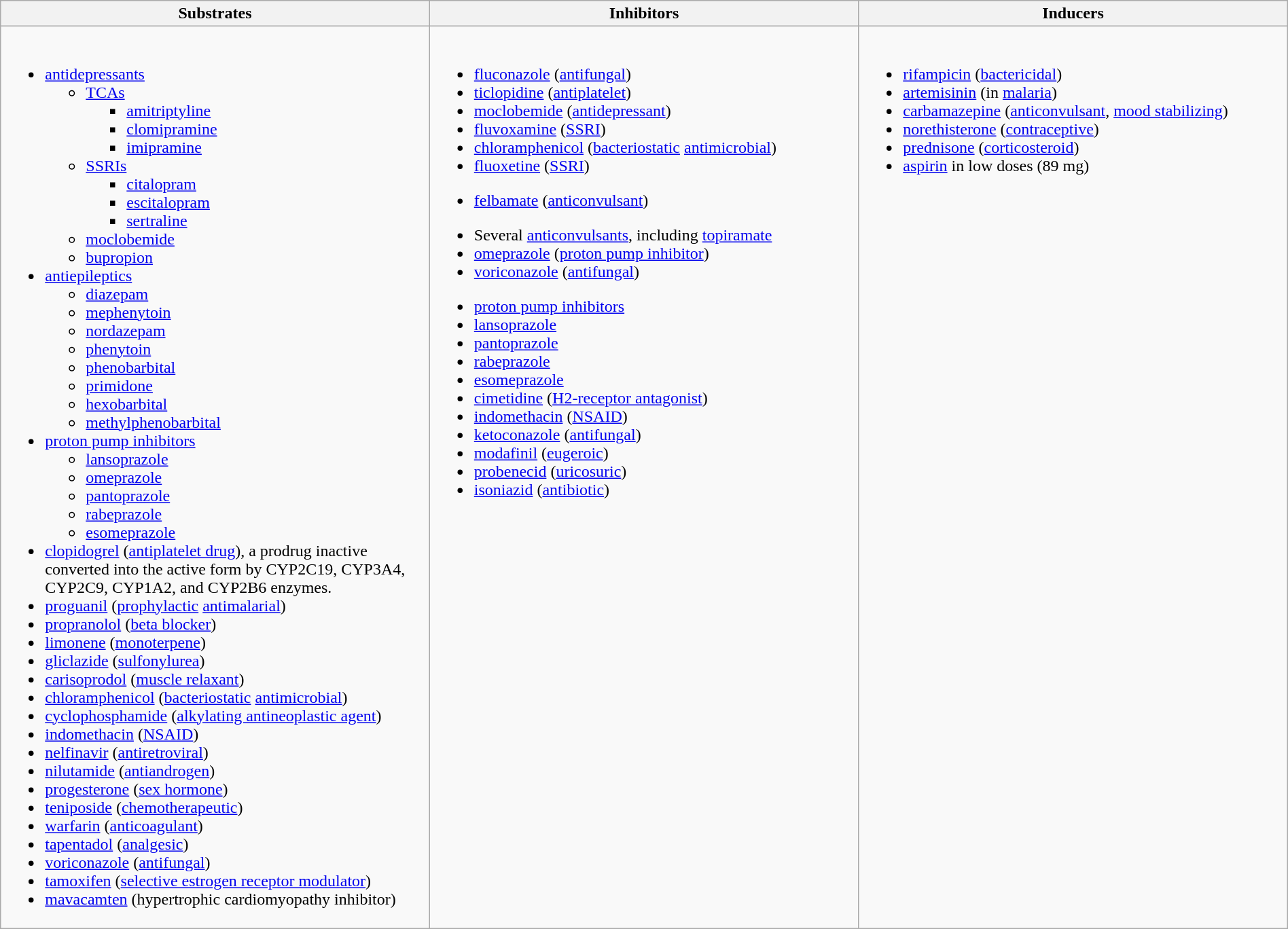<table class="wikitable" style="width:100%">
<tr>
<th style="width:33%">Substrates</th>
<th style="width:33%">Inhibitors</th>
<th style="width:33%">Inducers</th>
</tr>
<tr style="vertical-align: top;">
<td style="width:33%"><br><ul><li><a href='#'>antidepressants</a><ul><li><a href='#'>TCAs</a><ul><li><a href='#'>amitriptyline</a></li><li><a href='#'>clomipramine</a></li><li><a href='#'>imipramine</a></li></ul></li><li><a href='#'>SSRIs</a><ul><li><a href='#'>citalopram</a></li><li><a href='#'>escitalopram</a></li><li><a href='#'>sertraline</a></li></ul></li><li><a href='#'>moclobemide</a></li><li><a href='#'>bupropion</a></li></ul></li><li><a href='#'>antiepileptics</a><ul><li><a href='#'>diazepam</a></li><li><a href='#'>mephenytoin</a></li><li><a href='#'>nordazepam</a></li><li><a href='#'>phenytoin</a></li><li><a href='#'>phenobarbital</a></li><li><a href='#'>primidone</a></li><li><a href='#'>hexobarbital</a></li><li><a href='#'>methylphenobarbital</a></li></ul></li><li><a href='#'>proton pump inhibitors</a><ul><li><a href='#'>lansoprazole</a></li><li><a href='#'>omeprazole</a></li><li><a href='#'>pantoprazole</a></li><li><a href='#'>rabeprazole</a></li><li><a href='#'>esomeprazole</a></li></ul></li><li><a href='#'>clopidogrel</a> (<a href='#'>antiplatelet drug</a>), a prodrug inactive  converted into the active form by CYP2C19, CYP3A4, CYP2C9, CYP1A2, and CYP2B6 enzymes.</li><li><a href='#'>proguanil</a> (<a href='#'>prophylactic</a> <a href='#'>antimalarial</a>)</li><li><a href='#'>propranolol</a> (<a href='#'>beta blocker</a>)</li><li><a href='#'>limonene</a> (<a href='#'>monoterpene</a>)</li><li><a href='#'>gliclazide</a> (<a href='#'>sulfonylurea</a>)</li><li><a href='#'>carisoprodol</a> (<a href='#'>muscle relaxant</a>)</li><li><a href='#'>chloramphenicol</a> (<a href='#'>bacteriostatic</a> <a href='#'>antimicrobial</a>)</li><li><a href='#'>cyclophosphamide</a> (<a href='#'>alkylating antineoplastic agent</a>)</li><li><a href='#'>indomethacin</a> (<a href='#'>NSAID</a>)</li><li><a href='#'>nelfinavir</a> (<a href='#'>antiretroviral</a>)</li><li><a href='#'>nilutamide</a> (<a href='#'>antiandrogen</a>)</li><li><a href='#'>progesterone</a> (<a href='#'>sex hormone</a>)</li><li><a href='#'>teniposide</a> (<a href='#'>chemotherapeutic</a>)</li><li><a href='#'>warfarin</a> (<a href='#'>anticoagulant</a>)</li><li><a href='#'>tapentadol</a> (<a href='#'>analgesic</a>)</li><li><a href='#'>voriconazole</a> (<a href='#'>antifungal</a>)</li><li><a href='#'>tamoxifen</a> (<a href='#'>selective estrogen receptor modulator</a>)</li><li><a href='#'>mavacamten</a> (hypertrophic cardiomyopathy inhibitor)</li></ul></td>
<td style="width:33%"><br><ul><li><a href='#'>fluconazole</a> (<a href='#'>antifungal</a>)</li><li><a href='#'>ticlopidine</a> (<a href='#'>antiplatelet</a>)</li><li><a href='#'>moclobemide</a> (<a href='#'>antidepressant</a>)</li><li><a href='#'>fluvoxamine</a> (<a href='#'>SSRI</a>)</li><li><a href='#'>chloramphenicol</a> (<a href='#'>bacteriostatic</a> <a href='#'>antimicrobial</a>)</li><li><a href='#'>fluoxetine</a> (<a href='#'>SSRI</a>)</li></ul><ul><li><a href='#'>felbamate</a> (<a href='#'>anticonvulsant</a>)</li></ul><ul><li>Several <a href='#'>anticonvulsants</a>, including <a href='#'>topiramate</a></li><li><a href='#'>omeprazole</a> (<a href='#'>proton pump inhibitor</a>)</li><li><a href='#'>voriconazole</a> (<a href='#'>antifungal</a>)</li></ul><ul><li><a href='#'>proton pump inhibitors</a></li><li><a href='#'>lansoprazole</a></li><li><a href='#'>pantoprazole</a></li><li><a href='#'>rabeprazole</a></li><li><a href='#'>esomeprazole</a></li><li><a href='#'>cimetidine</a> (<a href='#'>H2-receptor antagonist</a>)</li><li><a href='#'>indomethacin</a> (<a href='#'>NSAID</a>)</li><li><a href='#'>ketoconazole</a> (<a href='#'>antifungal</a>)</li><li><a href='#'>modafinil</a> (<a href='#'>eugeroic</a>)</li><li><a href='#'>probenecid</a> (<a href='#'>uricosuric</a>)</li><li><a href='#'>isoniazid</a> (<a href='#'>antibiotic</a>)</li></ul></td>
<td style="width:33%"><br><ul><li><a href='#'>rifampicin</a> (<a href='#'>bactericidal</a>)</li><li><a href='#'>artemisinin</a> (in <a href='#'>malaria</a>)</li><li><a href='#'>carbamazepine</a> (<a href='#'>anticonvulsant</a>, <a href='#'>mood stabilizing</a>)</li><li><a href='#'>norethisterone</a> (<a href='#'>contraceptive</a>)</li><li><a href='#'>prednisone</a> (<a href='#'>corticosteroid</a>)</li><li><a href='#'>aspirin</a> in low doses (89 mg)</li></ul></td>
</tr>
</table>
